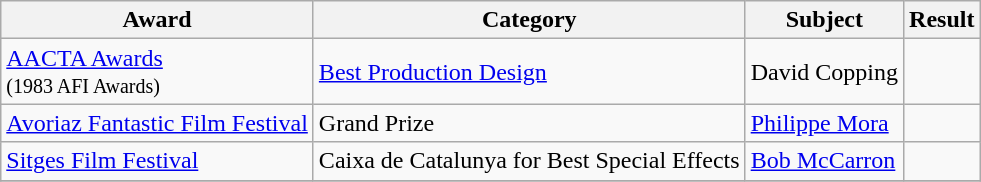<table class="wikitable">
<tr>
<th>Award</th>
<th>Category</th>
<th>Subject</th>
<th>Result</th>
</tr>
<tr>
<td><a href='#'>AACTA Awards</a><br><small>(1983 AFI Awards)</small></td>
<td><a href='#'>Best Production Design</a></td>
<td>David Copping</td>
<td></td>
</tr>
<tr>
<td><a href='#'>Avoriaz Fantastic Film Festival</a></td>
<td>Grand Prize</td>
<td><a href='#'>Philippe Mora</a></td>
<td></td>
</tr>
<tr>
<td><a href='#'>Sitges Film Festival</a></td>
<td>Caixa de Catalunya for Best Special Effects</td>
<td><a href='#'>Bob McCarron</a></td>
<td></td>
</tr>
<tr>
</tr>
</table>
